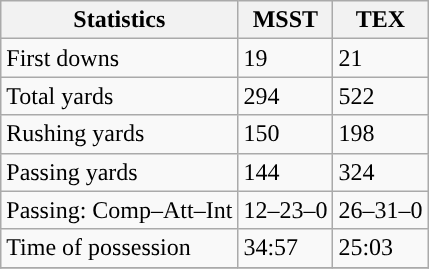<table class="wikitable" style="float: left;">
<tr>
<th>Statistics</th>
<th>MSST</th>
<th>TEX</th>
</tr>
<tr>
<td>First downs</td>
<td>19</td>
<td>21</td>
</tr>
<tr>
<td>Total yards</td>
<td>294</td>
<td>522</td>
</tr>
<tr>
<td>Rushing yards</td>
<td>150</td>
<td>198</td>
</tr>
<tr>
<td>Passing yards</td>
<td>144</td>
<td>324</td>
</tr>
<tr>
<td>Passing: Comp–Att–Int</td>
<td>12–23–0</td>
<td>26–31–0</td>
</tr>
<tr>
<td>Time of possession</td>
<td>34:57</td>
<td>25:03</td>
</tr>
<tr>
</tr>
</table>
